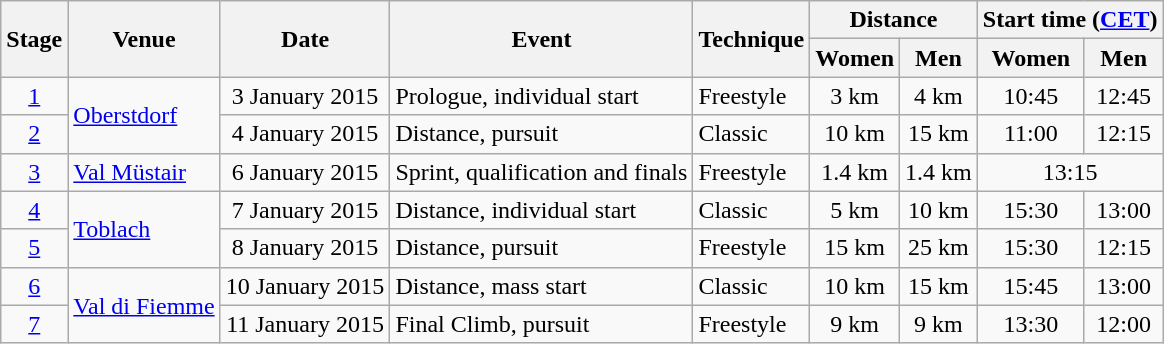<table class="wikitable">
<tr>
<th rowspan=2>Stage</th>
<th rowspan=2>Venue</th>
<th rowspan=2>Date</th>
<th rowspan=2>Event</th>
<th rowspan=2>Technique</th>
<th colspan=2>Distance</th>
<th colspan=2>Start time (<a href='#'>CET</a>)</th>
</tr>
<tr>
<th>Women</th>
<th>Men</th>
<th>Women</th>
<th>Men</th>
</tr>
<tr align="center">
<td><a href='#'>1</a></td>
<td rowspan=2 align="left"><a href='#'>Oberstdorf</a> </td>
<td>3 January 2015</td>
<td align="left">Prologue, individual start</td>
<td align="left">Freestyle</td>
<td>3 km</td>
<td>4 km</td>
<td>10:45</td>
<td>12:45</td>
</tr>
<tr align="center">
<td><a href='#'>2</a></td>
<td>4 January 2015</td>
<td align="left">Distance, pursuit</td>
<td align="left">Classic</td>
<td>10 km</td>
<td>15 km</td>
<td>11:00</td>
<td>12:15</td>
</tr>
<tr align="center">
<td><a href='#'>3</a></td>
<td align="left"><a href='#'>Val Müstair</a> </td>
<td>6 January 2015</td>
<td align="left">Sprint, qualification and finals</td>
<td align="left">Freestyle</td>
<td>1.4 km</td>
<td>1.4 km</td>
<td colspan=2>13:15</td>
</tr>
<tr align="center">
<td><a href='#'>4</a></td>
<td rowspan=2 align="left"><a href='#'>Toblach</a> </td>
<td>7 January 2015</td>
<td align="left">Distance, individual start</td>
<td align="left">Classic</td>
<td>5 km</td>
<td>10 km</td>
<td>15:30</td>
<td>13:00</td>
</tr>
<tr align="center">
<td><a href='#'>5</a></td>
<td>8 January 2015</td>
<td align="left">Distance, pursuit</td>
<td align="left">Freestyle</td>
<td>15 km</td>
<td>25 km</td>
<td>15:30</td>
<td>12:15</td>
</tr>
<tr align="center">
<td><a href='#'>6</a></td>
<td rowspan=2 align="left"><a href='#'>Val di Fiemme</a> </td>
<td>10 January 2015</td>
<td align="left">Distance, mass start</td>
<td align="left">Classic</td>
<td>10 km</td>
<td>15 km</td>
<td>15:45</td>
<td>13:00</td>
</tr>
<tr align="center">
<td><a href='#'>7</a></td>
<td>11 January 2015</td>
<td align="left">Final Climb, pursuit</td>
<td align="left">Freestyle</td>
<td>9 km</td>
<td>9 km</td>
<td>13:30</td>
<td>12:00</td>
</tr>
</table>
